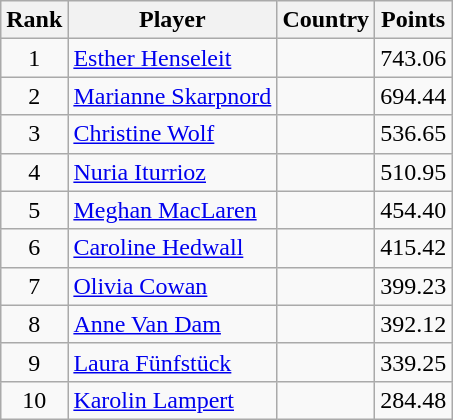<table class="wikitable">
<tr>
<th>Rank</th>
<th>Player</th>
<th>Country</th>
<th>Points</th>
</tr>
<tr>
<td align=center>1</td>
<td><a href='#'>Esther Henseleit</a></td>
<td></td>
<td align=center>743.06</td>
</tr>
<tr>
<td align=center>2</td>
<td><a href='#'>Marianne Skarpnord</a></td>
<td></td>
<td align=center>694.44</td>
</tr>
<tr>
<td align=center>3</td>
<td><a href='#'>Christine Wolf</a></td>
<td></td>
<td align=center>536.65</td>
</tr>
<tr>
<td align=center>4</td>
<td><a href='#'>Nuria Iturrioz</a></td>
<td></td>
<td align=center>510.95</td>
</tr>
<tr>
<td align=center>5</td>
<td><a href='#'>Meghan MacLaren</a></td>
<td></td>
<td align=center>454.40</td>
</tr>
<tr>
<td align=center>6</td>
<td><a href='#'>Caroline Hedwall</a></td>
<td></td>
<td align=center>415.42</td>
</tr>
<tr>
<td align=center>7</td>
<td><a href='#'>Olivia Cowan</a></td>
<td></td>
<td align=center>399.23</td>
</tr>
<tr>
<td align=center>8</td>
<td><a href='#'>Anne Van Dam</a></td>
<td></td>
<td align=center>392.12</td>
</tr>
<tr>
<td align=center>9</td>
<td><a href='#'>Laura Fünfstück</a></td>
<td></td>
<td align=center>339.25</td>
</tr>
<tr>
<td align=center>10</td>
<td><a href='#'>Karolin Lampert</a></td>
<td></td>
<td align=center>284.48</td>
</tr>
</table>
